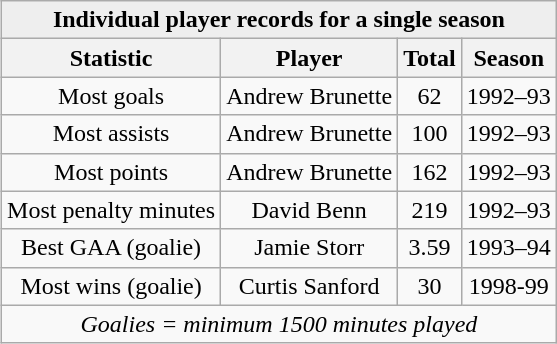<table class="wikitable" align=right>
<tr>
<td align="center" bgcolor="#eeeeee" colspan=4 style="border-bottom:1px #aaaaaa solid;"><strong>Individual player records for a single season</strong></td>
</tr>
<tr>
<th>Statistic</th>
<th>Player</th>
<th>Total</th>
<th>Season</th>
</tr>
<tr align="center">
<td>Most goals</td>
<td>Andrew Brunette</td>
<td>62</td>
<td>1992–93</td>
</tr>
<tr align="center">
<td>Most assists</td>
<td>Andrew Brunette</td>
<td>100</td>
<td>1992–93</td>
</tr>
<tr align="center">
<td>Most points</td>
<td>Andrew Brunette</td>
<td>162</td>
<td>1992–93</td>
</tr>
<tr align="center">
<td>Most penalty minutes</td>
<td>David Benn</td>
<td>219</td>
<td>1992–93</td>
</tr>
<tr align="center">
<td>Best GAA (goalie)</td>
<td>Jamie Storr</td>
<td>3.59</td>
<td>1993–94</td>
</tr>
<tr align="center">
<td>Most wins (goalie)</td>
<td>Curtis Sanford</td>
<td>30</td>
<td>1998-99</td>
</tr>
<tr>
<td align="center" colspan=4 style="border-bottom:1px #aaaaaa solid;"><em>Goalies = minimum 1500 minutes played</em></td>
</tr>
</table>
